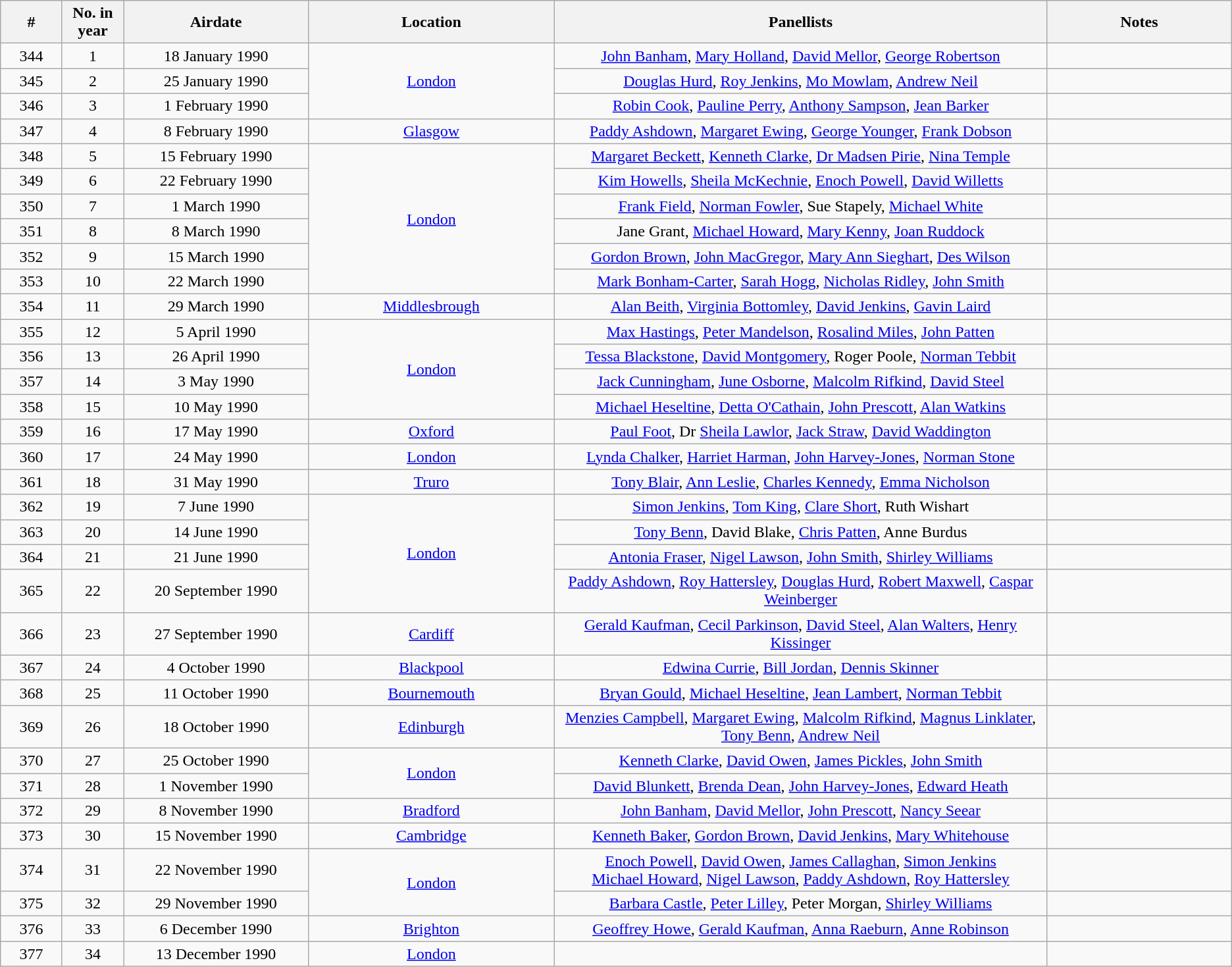<table class="wikitable" style="text-align:center;">
<tr>
<th style="width:5%;">#</th>
<th style="width:5%;">No. in year</th>
<th style="width:15%;">Airdate</th>
<th style="width:20%;">Location</th>
<th style="width:40%;">Panellists</th>
<th style="width:40%;">Notes</th>
</tr>
<tr>
<td>344</td>
<td>1</td>
<td>18 January 1990</td>
<td rowspan=3><a href='#'>London</a></td>
<td><a href='#'>John Banham</a>, <a href='#'>Mary Holland</a>, <a href='#'>David Mellor</a>, <a href='#'>George Robertson</a></td>
<td></td>
</tr>
<tr>
<td>345</td>
<td>2</td>
<td>25 January 1990</td>
<td><a href='#'>Douglas Hurd</a>, <a href='#'>Roy Jenkins</a>, <a href='#'>Mo Mowlam</a>, <a href='#'>Andrew Neil</a></td>
<td></td>
</tr>
<tr>
<td>346</td>
<td>3</td>
<td>1 February 1990</td>
<td><a href='#'>Robin Cook</a>, <a href='#'>Pauline Perry</a>, <a href='#'>Anthony Sampson</a>, <a href='#'>Jean Barker</a></td>
<td></td>
</tr>
<tr>
<td>347</td>
<td>4</td>
<td>8 February 1990</td>
<td><a href='#'>Glasgow</a></td>
<td><a href='#'>Paddy Ashdown</a>, <a href='#'>Margaret Ewing</a>, <a href='#'>George Younger</a>, <a href='#'>Frank Dobson</a></td>
<td></td>
</tr>
<tr>
<td>348</td>
<td>5</td>
<td>15 February 1990</td>
<td rowspan=6><a href='#'>London</a></td>
<td><a href='#'>Margaret Beckett</a>, <a href='#'>Kenneth Clarke</a>, <a href='#'>Dr Madsen Pirie</a>, <a href='#'>Nina Temple</a></td>
<td></td>
</tr>
<tr>
<td>349</td>
<td>6</td>
<td>22 February 1990</td>
<td><a href='#'>Kim Howells</a>, <a href='#'>Sheila McKechnie</a>, <a href='#'>Enoch Powell</a>, <a href='#'>David Willetts</a></td>
<td></td>
</tr>
<tr>
<td>350</td>
<td>7</td>
<td>1 March 1990</td>
<td><a href='#'>Frank Field</a>, <a href='#'>Norman Fowler</a>, Sue Stapely, <a href='#'>Michael White</a></td>
<td></td>
</tr>
<tr>
<td>351</td>
<td>8</td>
<td>8 March 1990</td>
<td>Jane Grant, <a href='#'>Michael Howard</a>, <a href='#'>Mary Kenny</a>, <a href='#'>Joan Ruddock</a></td>
<td></td>
</tr>
<tr>
<td>352</td>
<td>9</td>
<td>15 March 1990</td>
<td><a href='#'>Gordon Brown</a>, <a href='#'>John MacGregor</a>, <a href='#'>Mary Ann Sieghart</a>, <a href='#'>Des Wilson</a></td>
<td></td>
</tr>
<tr>
<td>353</td>
<td>10</td>
<td>22 March 1990</td>
<td><a href='#'>Mark Bonham-Carter</a>, <a href='#'>Sarah Hogg</a>, <a href='#'>Nicholas Ridley</a>, <a href='#'>John Smith</a></td>
<td></td>
</tr>
<tr>
<td>354</td>
<td>11</td>
<td>29 March 1990</td>
<td><a href='#'>Middlesbrough</a></td>
<td><a href='#'>Alan Beith</a>, <a href='#'>Virginia Bottomley</a>, <a href='#'>David Jenkins</a>, <a href='#'>Gavin Laird</a></td>
<td></td>
</tr>
<tr>
<td>355</td>
<td>12</td>
<td>5 April 1990</td>
<td rowspan=4><a href='#'>London</a></td>
<td><a href='#'>Max Hastings</a>, <a href='#'>Peter Mandelson</a>, <a href='#'>Rosalind Miles</a>, <a href='#'>John Patten</a></td>
<td></td>
</tr>
<tr>
<td>356</td>
<td>13</td>
<td>26 April 1990</td>
<td><a href='#'>Tessa Blackstone</a>, <a href='#'>David Montgomery</a>, Roger Poole, <a href='#'>Norman Tebbit</a></td>
<td></td>
</tr>
<tr>
<td>357</td>
<td>14</td>
<td>3 May 1990</td>
<td><a href='#'>Jack Cunningham</a>, <a href='#'>June Osborne</a>, <a href='#'>Malcolm Rifkind</a>, <a href='#'>David Steel</a></td>
<td></td>
</tr>
<tr>
<td>358</td>
<td>15</td>
<td>10 May 1990</td>
<td><a href='#'>Michael Heseltine</a>, <a href='#'>Detta O'Cathain</a>, <a href='#'>John Prescott</a>, <a href='#'>Alan Watkins</a></td>
<td></td>
</tr>
<tr>
<td>359</td>
<td>16</td>
<td>17 May 1990</td>
<td><a href='#'>Oxford</a></td>
<td><a href='#'>Paul Foot</a>, Dr <a href='#'>Sheila Lawlor</a>, <a href='#'>Jack Straw</a>, <a href='#'>David Waddington</a></td>
<td></td>
</tr>
<tr>
<td>360</td>
<td>17</td>
<td>24 May 1990</td>
<td><a href='#'>London</a></td>
<td><a href='#'>Lynda Chalker</a>, <a href='#'>Harriet Harman</a>, <a href='#'>John Harvey-Jones</a>, <a href='#'>Norman Stone</a></td>
<td></td>
</tr>
<tr>
<td>361</td>
<td>18</td>
<td>31 May 1990</td>
<td><a href='#'>Truro</a></td>
<td><a href='#'>Tony Blair</a>, <a href='#'>Ann Leslie</a>, <a href='#'>Charles Kennedy</a>, <a href='#'>Emma Nicholson</a></td>
<td></td>
</tr>
<tr>
<td>362</td>
<td>19</td>
<td>7 June 1990</td>
<td rowspan=4><a href='#'>London</a></td>
<td><a href='#'>Simon Jenkins</a>, <a href='#'>Tom King</a>, <a href='#'>Clare Short</a>, Ruth Wishart</td>
<td></td>
</tr>
<tr>
<td>363</td>
<td>20</td>
<td>14 June 1990</td>
<td><a href='#'>Tony Benn</a>, David Blake, <a href='#'>Chris Patten</a>, Anne Burdus</td>
<td></td>
</tr>
<tr>
<td>364</td>
<td>21</td>
<td>21 June 1990</td>
<td><a href='#'>Antonia Fraser</a>, <a href='#'>Nigel Lawson</a>, <a href='#'>John Smith</a>, <a href='#'>Shirley Williams</a></td>
<td></td>
</tr>
<tr>
<td>365</td>
<td>22</td>
<td>20 September 1990</td>
<td><a href='#'>Paddy Ashdown</a>, <a href='#'>Roy Hattersley</a>, <a href='#'>Douglas Hurd</a>, <a href='#'>Robert Maxwell</a>, <a href='#'>Caspar Weinberger</a></td>
<td></td>
</tr>
<tr>
<td>366</td>
<td>23</td>
<td>27 September 1990</td>
<td><a href='#'>Cardiff</a></td>
<td><a href='#'>Gerald Kaufman</a>, <a href='#'>Cecil Parkinson</a>, <a href='#'>David Steel</a>, <a href='#'>Alan Walters</a>, <a href='#'>Henry Kissinger</a></td>
<td></td>
</tr>
<tr>
<td>367</td>
<td>24</td>
<td>4 October 1990</td>
<td><a href='#'>Blackpool</a></td>
<td><a href='#'>Edwina Currie</a>, <a href='#'>Bill Jordan</a>, <a href='#'>Dennis Skinner</a></td>
<td></td>
</tr>
<tr>
<td>368</td>
<td>25</td>
<td>11 October 1990</td>
<td><a href='#'>Bournemouth</a></td>
<td><a href='#'>Bryan Gould</a>, <a href='#'>Michael Heseltine</a>, <a href='#'>Jean Lambert</a>, <a href='#'>Norman Tebbit</a></td>
<td></td>
</tr>
<tr>
<td>369</td>
<td>26</td>
<td>18 October 1990 </td>
<td><a href='#'>Edinburgh</a></td>
<td><a href='#'>Menzies Campbell</a>, <a href='#'>Margaret Ewing</a>, <a href='#'>Malcolm Rifkind</a>, <a href='#'>Magnus Linklater</a>, <a href='#'>Tony Benn</a>, <a href='#'>Andrew Neil</a></td>
<td></td>
</tr>
<tr>
<td>370</td>
<td>27</td>
<td>25 October 1990</td>
<td rowspan=2><a href='#'>London</a></td>
<td><a href='#'>Kenneth Clarke</a>, <a href='#'>David Owen</a>, <a href='#'>James Pickles</a>, <a href='#'>John Smith</a></td>
<td></td>
</tr>
<tr>
<td>371</td>
<td>28</td>
<td>1 November 1990</td>
<td><a href='#'>David Blunkett</a>, <a href='#'>Brenda Dean</a>, <a href='#'>John Harvey-Jones</a>, <a href='#'>Edward Heath</a></td>
<td></td>
</tr>
<tr>
<td>372</td>
<td>29</td>
<td>8 November 1990</td>
<td><a href='#'>Bradford</a></td>
<td><a href='#'>John Banham</a>, <a href='#'>David Mellor</a>, <a href='#'>John Prescott</a>, <a href='#'>Nancy Seear</a></td>
<td></td>
</tr>
<tr>
<td>373</td>
<td>30</td>
<td>15 November 1990</td>
<td><a href='#'>Cambridge</a></td>
<td><a href='#'>Kenneth Baker</a>, <a href='#'>Gordon Brown</a>, <a href='#'>David Jenkins</a>, <a href='#'>Mary Whitehouse</a></td>
<td></td>
</tr>
<tr>
<td>374</td>
<td>31</td>
<td>22 November 1990</td>
<td rowspan=2><a href='#'>London</a></td>
<td><a href='#'>Enoch Powell</a>, <a href='#'>David Owen</a>, <a href='#'>James Callaghan</a>, <a href='#'>Simon Jenkins</a><br><a href='#'>Michael Howard</a>, <a href='#'>Nigel Lawson</a>, <a href='#'>Paddy Ashdown</a>, <a href='#'>Roy Hattersley</a></td>
<td></td>
</tr>
<tr>
<td>375</td>
<td>32</td>
<td>29 November 1990</td>
<td><a href='#'>Barbara Castle</a>, <a href='#'>Peter Lilley</a>, Peter Morgan, <a href='#'>Shirley Williams</a></td>
<td></td>
</tr>
<tr>
<td>376</td>
<td>33</td>
<td>6 December 1990</td>
<td><a href='#'>Brighton</a></td>
<td><a href='#'>Geoffrey Howe</a>, <a href='#'>Gerald Kaufman</a>, <a href='#'>Anna Raeburn</a>, <a href='#'>Anne Robinson</a></td>
<td> </td>
</tr>
<tr>
<td>377</td>
<td>34</td>
<td>13 December 1990</td>
<td><a href='#'>London</a></td>
<td></td>
<td></td>
</tr>
</table>
